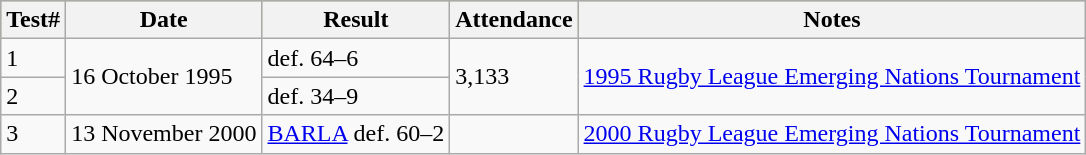<table class="wikitable">
<tr style="background:#bdb76b;">
<th>Test#</th>
<th>Date</th>
<th>Result</th>
<th>Attendance</th>
<th>Notes</th>
</tr>
<tr>
<td>1</td>
<td rowspan=2>16 October 1995</td>
<td> def.  64–6</td>
<td rowspan=2>3,133</td>
<td rowspan=2><a href='#'>1995 Rugby League Emerging Nations Tournament</a></td>
</tr>
<tr>
<td>2</td>
<td> def.  34–9</td>
</tr>
<tr>
<td>3</td>
<td>13 November 2000</td>
<td> <a href='#'>BARLA</a> def.  60–2</td>
<td></td>
<td><a href='#'>2000 Rugby League Emerging Nations Tournament</a></td>
</tr>
</table>
